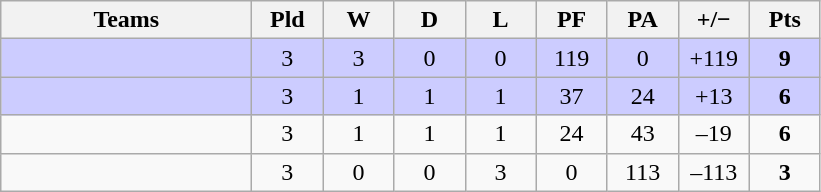<table class="wikitable" style="text-align: center;">
<tr>
<th width="160">Teams</th>
<th width="40">Pld</th>
<th width="40">W</th>
<th width="40">D</th>
<th width="40">L</th>
<th width="40">PF</th>
<th width="40">PA</th>
<th width="40">+/−</th>
<th width="40">Pts</th>
</tr>
<tr bgcolor=ccccff>
<td align=left></td>
<td>3</td>
<td>3</td>
<td>0</td>
<td>0</td>
<td>119</td>
<td>0</td>
<td>+119</td>
<td><strong>9</strong></td>
</tr>
<tr bgcolor=ccccff>
<td align=left></td>
<td>3</td>
<td>1</td>
<td>1</td>
<td>1</td>
<td>37</td>
<td>24</td>
<td>+13</td>
<td><strong>6</strong></td>
</tr>
<tr>
<td align=left></td>
<td>3</td>
<td>1</td>
<td>1</td>
<td>1</td>
<td>24</td>
<td>43</td>
<td>–19</td>
<td><strong>6</strong></td>
</tr>
<tr>
<td align=left></td>
<td>3</td>
<td>0</td>
<td>0</td>
<td>3</td>
<td>0</td>
<td>113</td>
<td>–113</td>
<td><strong>3</strong></td>
</tr>
</table>
